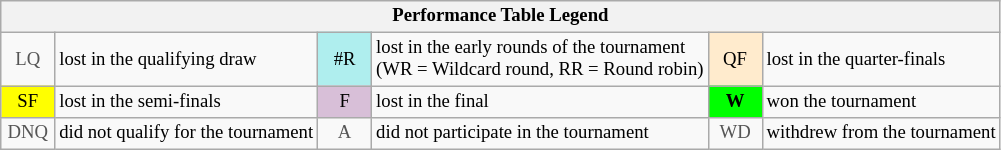<table class="wikitable" style="font-size:78%;">
<tr>
<th colspan="6">Performance Table Legend</th>
</tr>
<tr>
<td align="center" style="color:#555555;" width="30">LQ</td>
<td>lost in the qualifying draw</td>
<td align="center" style="background:#afeeee;">#R</td>
<td>lost in the early rounds of the tournament<br>(WR = Wildcard round, RR = Round robin)</td>
<td align="center" style="background:#ffebcd;">QF</td>
<td>lost in the quarter-finals</td>
</tr>
<tr>
<td align="center" style="background:yellow;">SF</td>
<td>lost in the semi-finals</td>
<td align="center" style="background:#D8BFD8;">F</td>
<td>lost in the final</td>
<td align="center" style="background:#00ff00;"><strong>W</strong></td>
<td>won the tournament</td>
</tr>
<tr>
<td align="center" style="color:#555555;" width="30">DNQ</td>
<td>did not qualify for the tournament</td>
<td align="center" style="color:#555555;" width="30">A</td>
<td>did not participate in the tournament</td>
<td align="center" style="color:#555555;" width="30">WD</td>
<td>withdrew from the tournament</td>
</tr>
</table>
